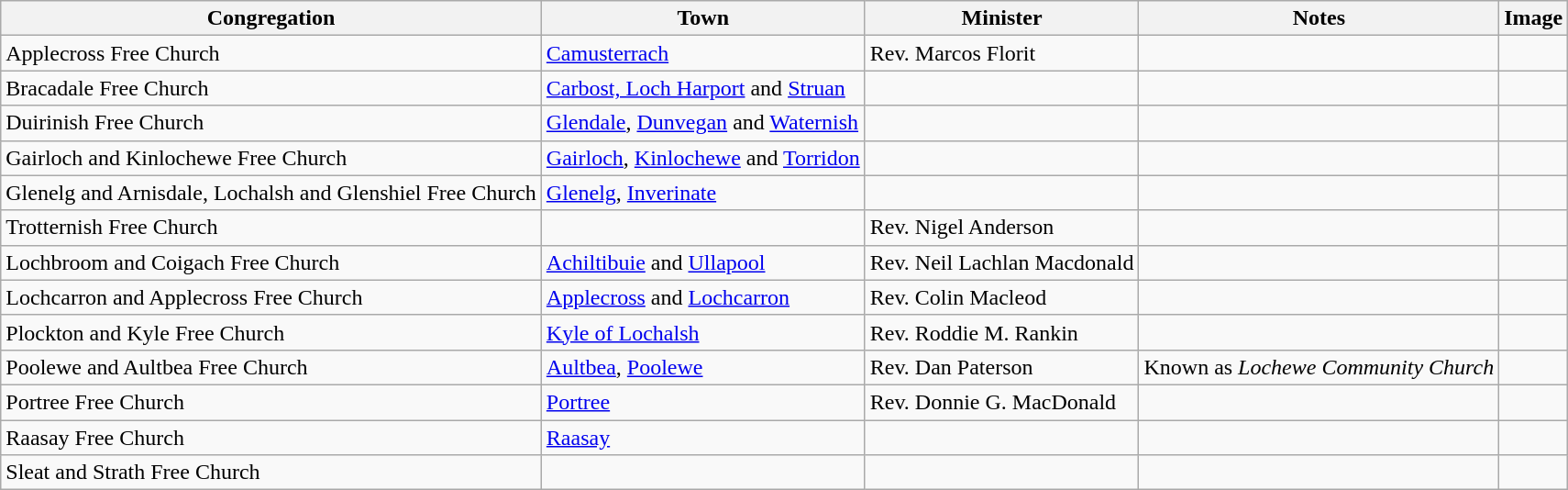<table class="wikitable sortable">
<tr>
<th style="text-align:center;">Congregation</th>
<th style="text-align:center;">Town</th>
<th style="text-align:center;">Minister</th>
<th style="text-align:center;">Notes</th>
<th style="text-align:center;" class="unsortable">Image</th>
</tr>
<tr>
<td>Applecross Free Church</td>
<td><a href='#'>Camusterrach</a></td>
<td>Rev. Marcos Florit</td>
<td></td>
<td></td>
</tr>
<tr>
<td>Bracadale Free Church</td>
<td><a href='#'>Carbost, Loch Harport</a> and <a href='#'>Struan</a></td>
<td></td>
<td></td>
<td></td>
</tr>
<tr>
<td>Duirinish Free Church</td>
<td><a href='#'>Glendale</a>, <a href='#'>Dunvegan</a> and <a href='#'>Waternish</a></td>
<td></td>
<td></td>
<td></td>
</tr>
<tr>
<td>Gairloch and Kinlochewe Free Church</td>
<td><a href='#'>Gairloch</a>, <a href='#'>Kinlochewe</a> and <a href='#'>Torridon</a></td>
<td></td>
<td></td>
<td></td>
</tr>
<tr>
<td>Glenelg and Arnisdale, Lochalsh and Glenshiel Free Church</td>
<td><a href='#'>Glenelg</a>, <a href='#'>Inverinate</a></td>
<td></td>
<td></td>
<td></td>
</tr>
<tr>
<td>Trotternish Free Church</td>
<td></td>
<td>Rev. Nigel Anderson</td>
<td></td>
<td></td>
</tr>
<tr>
<td>Lochbroom and Coigach Free Church</td>
<td><a href='#'>Achiltibuie</a> and <a href='#'>Ullapool</a></td>
<td>Rev. Neil Lachlan Macdonald</td>
<td></td>
<td></td>
</tr>
<tr>
<td>Lochcarron and Applecross Free Church</td>
<td><a href='#'>Applecross</a> and <a href='#'>Lochcarron</a></td>
<td>Rev. Colin Macleod</td>
<td></td>
<td></td>
</tr>
<tr>
<td>Plockton and Kyle Free Church</td>
<td><a href='#'>Kyle of Lochalsh</a></td>
<td>Rev. Roddie M. Rankin</td>
<td></td>
<td></td>
</tr>
<tr>
<td>Poolewe and Aultbea Free Church</td>
<td><a href='#'>Aultbea</a>, <a href='#'>Poolewe</a></td>
<td>Rev. Dan Paterson</td>
<td>Known as <em>Lochewe Community Church</em></td>
<td></td>
</tr>
<tr>
<td>Portree Free Church</td>
<td><a href='#'>Portree</a></td>
<td>Rev. Donnie G. MacDonald</td>
<td></td>
<td></td>
</tr>
<tr>
<td>Raasay Free Church</td>
<td><a href='#'>Raasay</a></td>
<td></td>
<td></td>
<td></td>
</tr>
<tr>
<td>Sleat and Strath Free Church</td>
<td></td>
<td></td>
<td></td>
<td></td>
</tr>
</table>
